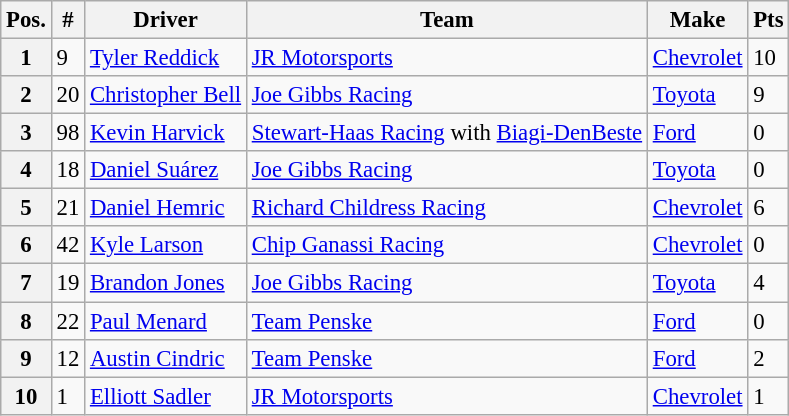<table class="wikitable" style="font-size:95%">
<tr>
<th>Pos.</th>
<th>#</th>
<th>Driver</th>
<th>Team</th>
<th>Make</th>
<th>Pts</th>
</tr>
<tr>
<th>1</th>
<td>9</td>
<td><a href='#'>Tyler Reddick</a></td>
<td><a href='#'>JR Motorsports</a></td>
<td><a href='#'>Chevrolet</a></td>
<td>10</td>
</tr>
<tr>
<th>2</th>
<td>20</td>
<td><a href='#'>Christopher Bell</a></td>
<td><a href='#'>Joe Gibbs Racing</a></td>
<td><a href='#'>Toyota</a></td>
<td>9</td>
</tr>
<tr>
<th>3</th>
<td>98</td>
<td><a href='#'>Kevin Harvick</a></td>
<td><a href='#'>Stewart-Haas Racing</a> with <a href='#'>Biagi-DenBeste</a></td>
<td><a href='#'>Ford</a></td>
<td>0</td>
</tr>
<tr>
<th>4</th>
<td>18</td>
<td><a href='#'>Daniel Suárez</a></td>
<td><a href='#'>Joe Gibbs Racing</a></td>
<td><a href='#'>Toyota</a></td>
<td>0</td>
</tr>
<tr>
<th>5</th>
<td>21</td>
<td><a href='#'>Daniel Hemric</a></td>
<td><a href='#'>Richard Childress Racing</a></td>
<td><a href='#'>Chevrolet</a></td>
<td>6</td>
</tr>
<tr>
<th>6</th>
<td>42</td>
<td><a href='#'>Kyle Larson</a></td>
<td><a href='#'>Chip Ganassi Racing</a></td>
<td><a href='#'>Chevrolet</a></td>
<td>0</td>
</tr>
<tr>
<th>7</th>
<td>19</td>
<td><a href='#'>Brandon Jones</a></td>
<td><a href='#'>Joe Gibbs Racing</a></td>
<td><a href='#'>Toyota</a></td>
<td>4</td>
</tr>
<tr>
<th>8</th>
<td>22</td>
<td><a href='#'>Paul Menard</a></td>
<td><a href='#'>Team Penske</a></td>
<td><a href='#'>Ford</a></td>
<td>0</td>
</tr>
<tr>
<th>9</th>
<td>12</td>
<td><a href='#'>Austin Cindric</a></td>
<td><a href='#'>Team Penske</a></td>
<td><a href='#'>Ford</a></td>
<td>2</td>
</tr>
<tr>
<th>10</th>
<td>1</td>
<td><a href='#'>Elliott Sadler</a></td>
<td><a href='#'>JR Motorsports</a></td>
<td><a href='#'>Chevrolet</a></td>
<td>1</td>
</tr>
</table>
